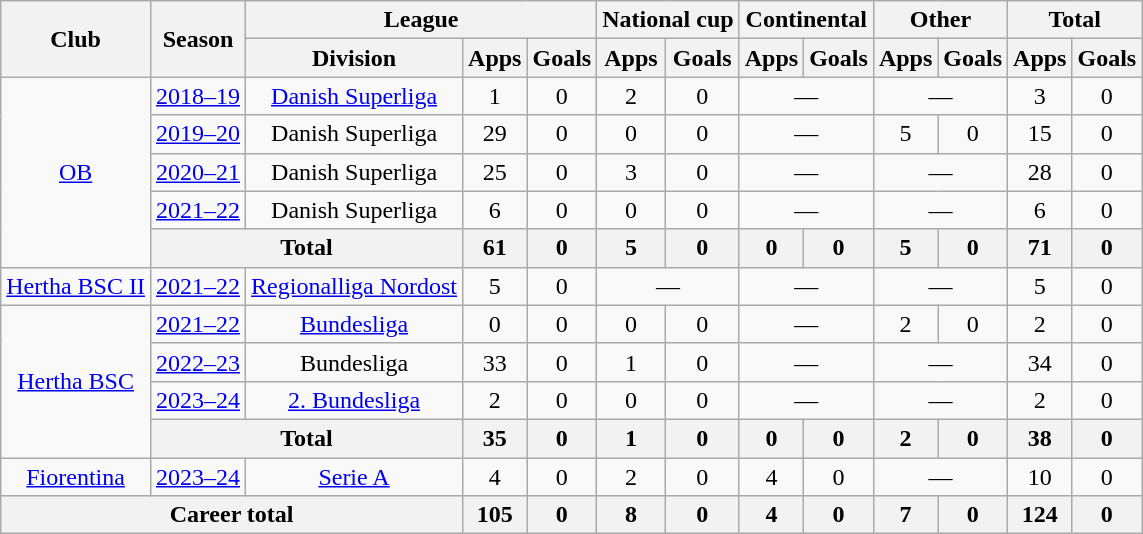<table class="wikitable" style="text-align:center">
<tr>
<th rowspan="2">Club</th>
<th rowspan="2">Season</th>
<th colspan="3">League</th>
<th colspan="2">National cup</th>
<th colspan="2">Continental</th>
<th colspan="2">Other</th>
<th colspan="2">Total</th>
</tr>
<tr>
<th>Division</th>
<th>Apps</th>
<th>Goals</th>
<th>Apps</th>
<th>Goals</th>
<th>Apps</th>
<th>Goals</th>
<th>Apps</th>
<th>Goals</th>
<th>Apps</th>
<th>Goals</th>
</tr>
<tr>
<td rowspan="5"><a href='#'>OB</a></td>
<td><a href='#'>2018–19</a></td>
<td><a href='#'>Danish Superliga</a></td>
<td>1</td>
<td>0</td>
<td>2</td>
<td>0</td>
<td colspan="2">—</td>
<td colspan="2">—</td>
<td>3</td>
<td>0</td>
</tr>
<tr>
<td><a href='#'>2019–20</a></td>
<td>Danish Superliga</td>
<td>29</td>
<td>0</td>
<td>0</td>
<td>0</td>
<td colspan="2">—</td>
<td>5</td>
<td>0</td>
<td>15</td>
<td>0</td>
</tr>
<tr>
<td><a href='#'>2020–21</a></td>
<td>Danish Superliga</td>
<td>25</td>
<td>0</td>
<td>3</td>
<td>0</td>
<td colspan="2">—</td>
<td colspan="2">—</td>
<td>28</td>
<td>0</td>
</tr>
<tr>
<td><a href='#'>2021–22</a></td>
<td>Danish Superliga</td>
<td>6</td>
<td>0</td>
<td>0</td>
<td>0</td>
<td colspan="2">—</td>
<td colspan="2">—</td>
<td>6</td>
<td>0</td>
</tr>
<tr>
<th colspan="2">Total</th>
<th>61</th>
<th>0</th>
<th>5</th>
<th>0</th>
<th>0</th>
<th>0</th>
<th>5</th>
<th>0</th>
<th>71</th>
<th>0</th>
</tr>
<tr>
<td><a href='#'>Hertha BSC II</a></td>
<td><a href='#'>2021–22</a></td>
<td><a href='#'>Regionalliga Nordost</a></td>
<td>5</td>
<td>0</td>
<td colspan="2">—</td>
<td colspan="2">—</td>
<td colspan="2">—</td>
<td>5</td>
<td>0</td>
</tr>
<tr>
<td rowspan="4"><a href='#'>Hertha BSC</a></td>
<td><a href='#'>2021–22</a></td>
<td><a href='#'>Bundesliga</a></td>
<td>0</td>
<td>0</td>
<td>0</td>
<td>0</td>
<td colspan="2">—</td>
<td>2</td>
<td>0</td>
<td>2</td>
<td>0</td>
</tr>
<tr>
<td><a href='#'>2022–23</a></td>
<td>Bundesliga</td>
<td>33</td>
<td>0</td>
<td>1</td>
<td>0</td>
<td colspan="2">—</td>
<td colspan="2">—</td>
<td>34</td>
<td>0</td>
</tr>
<tr>
<td><a href='#'>2023–24</a></td>
<td><a href='#'>2. Bundesliga</a></td>
<td>2</td>
<td>0</td>
<td>0</td>
<td>0</td>
<td colspan="2">—</td>
<td colspan="2">—</td>
<td>2</td>
<td>0</td>
</tr>
<tr>
<th colspan="2">Total</th>
<th>35</th>
<th>0</th>
<th>1</th>
<th>0</th>
<th>0</th>
<th>0</th>
<th>2</th>
<th>0</th>
<th>38</th>
<th>0</th>
</tr>
<tr>
<td><a href='#'>Fiorentina</a></td>
<td><a href='#'>2023–24</a></td>
<td><a href='#'>Serie A</a></td>
<td>4</td>
<td>0</td>
<td>2</td>
<td>0</td>
<td>4</td>
<td>0</td>
<td colspan="2">—</td>
<td>10</td>
<td>0</td>
</tr>
<tr>
<th colspan="3">Career total</th>
<th>105</th>
<th>0</th>
<th>8</th>
<th>0</th>
<th>4</th>
<th>0</th>
<th>7</th>
<th>0</th>
<th>124</th>
<th>0</th>
</tr>
</table>
